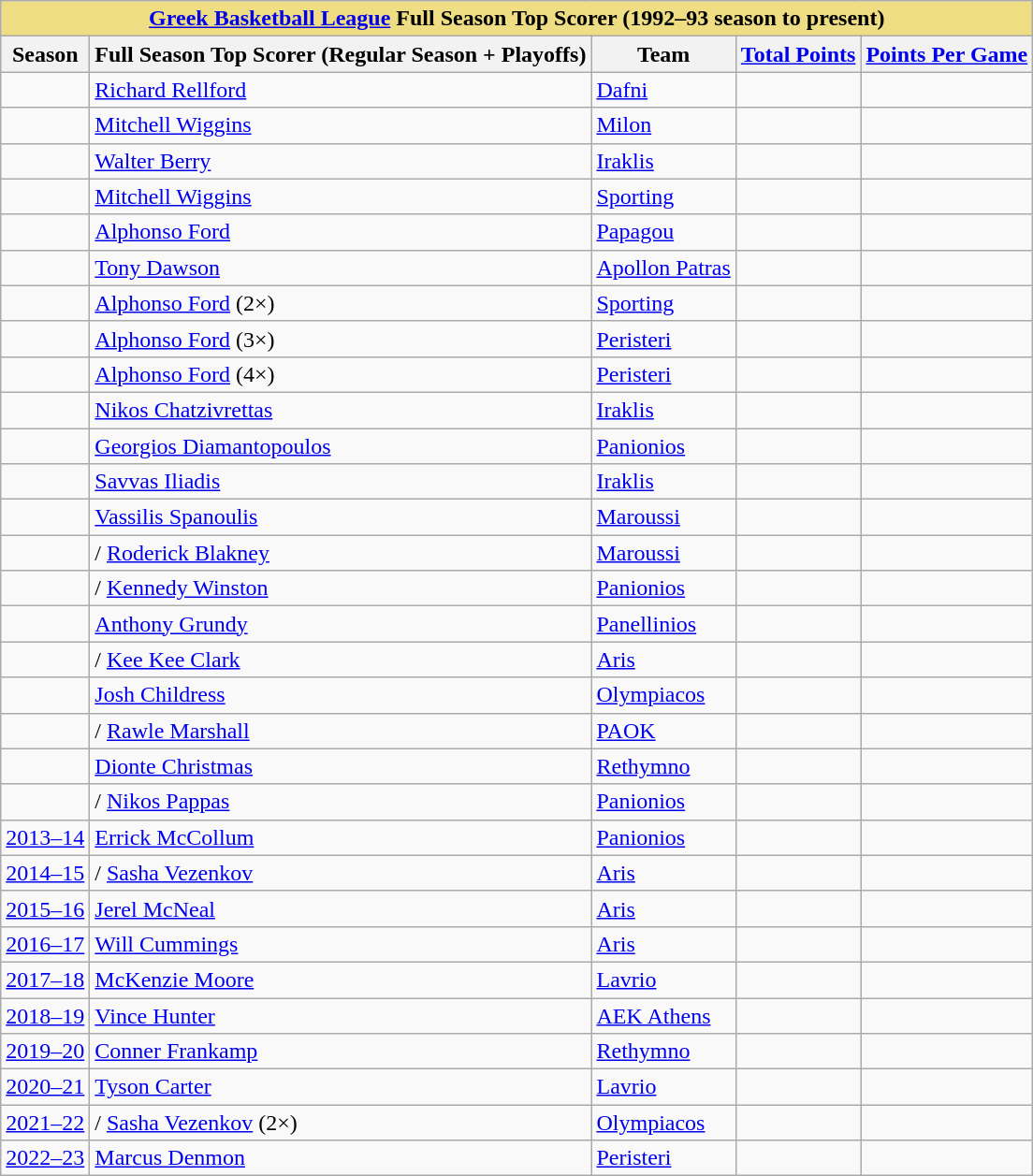<table class="wikitable"  style="text-align:left;">
<tr>
<th colspan="5" style="background-color: #eedd82" !><a href='#'>Greek Basketball League</a> <strong>Full Season Top Scorer (1992–93 season to present)</strong><br></th>
</tr>
<tr>
<th>Season</th>
<th>Full Season Top Scorer (Regular Season + Playoffs)</th>
<th>Team</th>
<th><a href='#'>Total Points</a></th>
<th><a href='#'>Points Per Game</a></th>
</tr>
<tr>
<td></td>
<td> <a href='#'>Richard Rellford</a></td>
<td><a href='#'>Dafni</a></td>
<td></td>
<td></td>
</tr>
<tr>
<td></td>
<td> <a href='#'>Mitchell Wiggins</a></td>
<td><a href='#'>Milon</a></td>
<td></td>
<td></td>
</tr>
<tr>
<td></td>
<td> <a href='#'>Walter Berry</a></td>
<td><a href='#'>Iraklis</a></td>
<td></td>
<td></td>
</tr>
<tr>
<td></td>
<td> <a href='#'>Mitchell Wiggins</a></td>
<td><a href='#'>Sporting</a></td>
<td></td>
<td></td>
</tr>
<tr>
<td></td>
<td> <a href='#'>Alphonso Ford</a></td>
<td><a href='#'>Papagou</a></td>
<td></td>
<td></td>
</tr>
<tr>
<td></td>
<td> <a href='#'>Tony Dawson</a></td>
<td><a href='#'>Apollon Patras</a></td>
<td></td>
<td></td>
</tr>
<tr>
<td></td>
<td> <a href='#'>Alphonso Ford</a> (2×)</td>
<td><a href='#'>Sporting</a></td>
<td></td>
<td></td>
</tr>
<tr>
<td></td>
<td> <a href='#'>Alphonso Ford</a> (3×)</td>
<td><a href='#'>Peristeri</a></td>
<td></td>
<td></td>
</tr>
<tr>
<td></td>
<td> <a href='#'>Alphonso Ford</a> (4×)</td>
<td><a href='#'>Peristeri</a></td>
<td></td>
<td></td>
</tr>
<tr>
<td></td>
<td> <a href='#'>Nikos Chatzivrettas</a></td>
<td><a href='#'>Iraklis</a></td>
<td></td>
<td></td>
</tr>
<tr>
<td></td>
<td> <a href='#'>Georgios Diamantopoulos</a></td>
<td><a href='#'>Panionios</a></td>
<td></td>
<td></td>
</tr>
<tr>
<td></td>
<td> <a href='#'>Savvas Iliadis</a></td>
<td><a href='#'>Iraklis</a></td>
<td></td>
<td></td>
</tr>
<tr>
<td></td>
<td> <a href='#'>Vassilis Spanoulis</a></td>
<td><a href='#'>Maroussi</a></td>
<td></td>
<td></td>
</tr>
<tr>
<td></td>
<td>/ <a href='#'>Roderick Blakney</a></td>
<td><a href='#'>Maroussi</a></td>
<td></td>
<td></td>
</tr>
<tr>
<td></td>
<td>/ <a href='#'>Kennedy Winston</a></td>
<td><a href='#'>Panionios</a></td>
<td></td>
<td></td>
</tr>
<tr>
<td></td>
<td> <a href='#'>Anthony Grundy</a></td>
<td><a href='#'>Panellinios</a></td>
<td></td>
<td></td>
</tr>
<tr>
<td></td>
<td>/ <a href='#'>Kee Kee Clark</a></td>
<td><a href='#'>Aris</a></td>
<td></td>
<td></td>
</tr>
<tr>
<td></td>
<td> <a href='#'>Josh Childress</a></td>
<td><a href='#'>Olympiacos</a></td>
<td></td>
<td></td>
</tr>
<tr>
<td></td>
<td>/ <a href='#'>Rawle Marshall</a></td>
<td><a href='#'>PAOK</a></td>
<td></td>
<td></td>
</tr>
<tr>
<td></td>
<td> <a href='#'>Dionte Christmas</a></td>
<td><a href='#'>Rethymno</a></td>
<td></td>
<td></td>
</tr>
<tr>
<td></td>
<td>/ <a href='#'>Nikos Pappas</a></td>
<td><a href='#'>Panionios</a></td>
<td></td>
<td></td>
</tr>
<tr>
<td {{center><a href='#'>2013–14</a></td>
<td> <a href='#'>Errick McCollum</a></td>
<td><a href='#'>Panionios</a></td>
<td></td>
<td></td>
</tr>
<tr>
<td {{center><a href='#'>2014–15</a></td>
<td>/ <a href='#'>Sasha Vezenkov</a></td>
<td><a href='#'>Aris</a></td>
<td></td>
<td></td>
</tr>
<tr>
<td {{center><a href='#'>2015–16</a></td>
<td> <a href='#'>Jerel McNeal</a></td>
<td><a href='#'>Aris</a></td>
<td></td>
<td></td>
</tr>
<tr>
<td {{center><a href='#'>2016–17</a></td>
<td> <a href='#'>Will Cummings</a></td>
<td><a href='#'>Aris</a></td>
<td></td>
<td></td>
</tr>
<tr>
<td {{center><a href='#'>2017–18</a></td>
<td> <a href='#'>McKenzie Moore</a></td>
<td><a href='#'>Lavrio</a></td>
<td></td>
<td></td>
</tr>
<tr>
<td {{center><a href='#'>2018–19</a></td>
<td> <a href='#'>Vince Hunter</a></td>
<td><a href='#'>AEK Athens</a></td>
<td></td>
<td></td>
</tr>
<tr>
<td {{center><a href='#'>2019–20</a></td>
<td> <a href='#'>Conner Frankamp</a></td>
<td><a href='#'>Rethymno</a></td>
<td></td>
<td></td>
</tr>
<tr>
<td {{center><a href='#'>2020–21</a></td>
<td> <a href='#'>Tyson Carter</a></td>
<td><a href='#'>Lavrio</a></td>
<td></td>
<td></td>
</tr>
<tr>
<td {{center><a href='#'>2021–22</a></td>
<td>/ <a href='#'>Sasha Vezenkov</a> (2×)</td>
<td><a href='#'>Olympiacos</a></td>
<td></td>
<td></td>
</tr>
<tr>
<td {{center><a href='#'>2022–23</a></td>
<td> <a href='#'>Marcus Denmon</a></td>
<td><a href='#'>Peristeri</a></td>
<td></td>
<td></td>
</tr>
</table>
